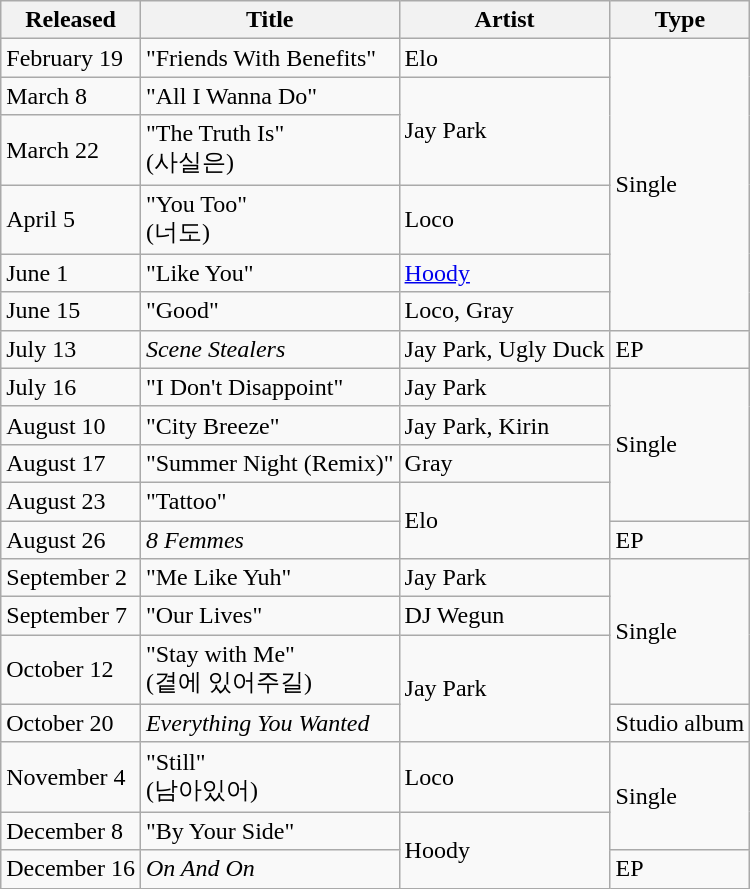<table class="wikitable">
<tr>
<th>Released</th>
<th>Title</th>
<th>Artist</th>
<th>Type</th>
</tr>
<tr>
<td>February 19</td>
<td>"Friends With Benefits"</td>
<td>Elo</td>
<td rowspan="6">Single</td>
</tr>
<tr>
<td>March 8</td>
<td>"All I Wanna Do"</td>
<td rowspan="2">Jay Park</td>
</tr>
<tr>
<td>March 22</td>
<td>"The Truth Is"<br>(사실은)</td>
</tr>
<tr>
<td>April 5</td>
<td>"You Too"<br>(너도)</td>
<td>Loco</td>
</tr>
<tr>
<td>June 1</td>
<td>"Like You"</td>
<td><a href='#'>Hoody</a></td>
</tr>
<tr>
<td>June 15</td>
<td>"Good"</td>
<td>Loco, Gray</td>
</tr>
<tr>
<td>July 13</td>
<td><em>Scene Stealers</em></td>
<td>Jay Park, Ugly Duck</td>
<td>EP</td>
</tr>
<tr>
<td>July 16</td>
<td>"I Don't Disappoint"</td>
<td>Jay Park</td>
<td rowspan="4">Single</td>
</tr>
<tr>
<td>August 10</td>
<td>"City Breeze"</td>
<td>Jay Park, Kirin</td>
</tr>
<tr>
<td>August 17</td>
<td>"Summer Night (Remix)"</td>
<td>Gray</td>
</tr>
<tr>
<td>August 23</td>
<td>"Tattoo"</td>
<td rowspan="2">Elo</td>
</tr>
<tr>
<td>August 26</td>
<td><em>8 Femmes</em></td>
<td>EP</td>
</tr>
<tr>
<td>September 2</td>
<td>"Me Like Yuh"</td>
<td>Jay Park</td>
<td rowspan="3">Single</td>
</tr>
<tr>
<td>September 7</td>
<td>"Our Lives"</td>
<td>DJ Wegun</td>
</tr>
<tr>
<td>October 12</td>
<td>"Stay with Me"<br>(곁에 있어주길)</td>
<td rowspan="2">Jay Park</td>
</tr>
<tr>
<td>October 20</td>
<td><em>Everything You Wanted</em></td>
<td>Studio album</td>
</tr>
<tr>
<td>November 4</td>
<td>"Still"<br>(남아있어)</td>
<td>Loco</td>
<td rowspan="2">Single</td>
</tr>
<tr>
<td>December 8</td>
<td>"By Your Side"</td>
<td rowspan="2">Hoody</td>
</tr>
<tr>
<td>December 16</td>
<td><em>On And On</em></td>
<td>EP</td>
</tr>
</table>
